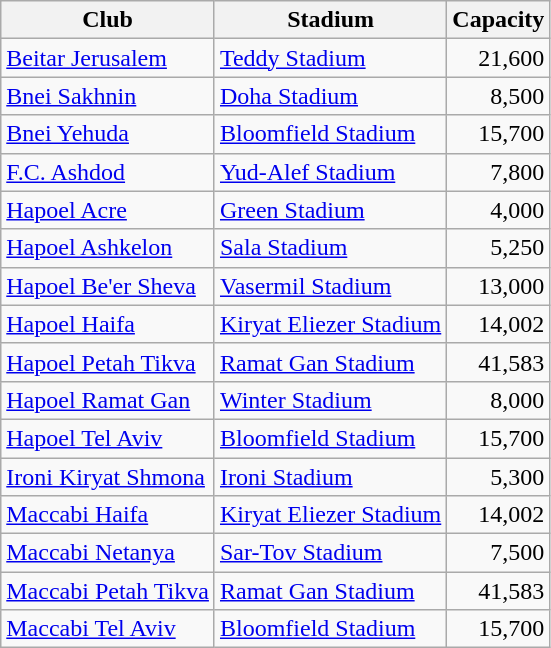<table class="wikitable sortable">
<tr>
<th>Club</th>
<th>Stadium</th>
<th>Capacity</th>
</tr>
<tr>
<td><a href='#'>Beitar Jerusalem</a></td>
<td><a href='#'>Teddy Stadium</a></td>
<td align="right">21,600</td>
</tr>
<tr>
<td><a href='#'>Bnei Sakhnin</a></td>
<td><a href='#'>Doha Stadium</a></td>
<td align="right">8,500</td>
</tr>
<tr>
<td><a href='#'>Bnei Yehuda</a></td>
<td><a href='#'>Bloomfield Stadium</a></td>
<td align="right">15,700</td>
</tr>
<tr>
<td><a href='#'>F.C. Ashdod</a></td>
<td><a href='#'>Yud-Alef Stadium</a></td>
<td align="right">7,800</td>
</tr>
<tr>
<td><a href='#'>Hapoel Acre</a></td>
<td><a href='#'>Green Stadium</a></td>
<td align="right">4,000</td>
</tr>
<tr>
<td><a href='#'>Hapoel Ashkelon</a></td>
<td><a href='#'>Sala Stadium</a></td>
<td align="right">5,250</td>
</tr>
<tr>
<td><a href='#'>Hapoel Be'er Sheva</a></td>
<td><a href='#'>Vasermil Stadium</a></td>
<td align="right">13,000</td>
</tr>
<tr>
<td><a href='#'>Hapoel Haifa</a></td>
<td><a href='#'>Kiryat Eliezer Stadium</a></td>
<td align="right">14,002</td>
</tr>
<tr>
<td><a href='#'>Hapoel Petah Tikva</a></td>
<td><a href='#'>Ramat Gan Stadium</a></td>
<td align="right">41,583</td>
</tr>
<tr>
<td><a href='#'>Hapoel Ramat Gan</a></td>
<td><a href='#'>Winter Stadium</a></td>
<td align="right">8,000</td>
</tr>
<tr>
<td><a href='#'>Hapoel Tel Aviv</a></td>
<td><a href='#'>Bloomfield Stadium</a></td>
<td align="right">15,700</td>
</tr>
<tr>
<td><a href='#'>Ironi Kiryat Shmona</a></td>
<td><a href='#'>Ironi Stadium</a></td>
<td align="right">5,300</td>
</tr>
<tr>
<td><a href='#'>Maccabi Haifa</a></td>
<td><a href='#'>Kiryat Eliezer Stadium</a></td>
<td align="right">14,002</td>
</tr>
<tr>
<td><a href='#'>Maccabi Netanya</a></td>
<td><a href='#'>Sar-Tov Stadium</a></td>
<td align="right">7,500</td>
</tr>
<tr>
<td><a href='#'>Maccabi Petah Tikva</a></td>
<td><a href='#'>Ramat Gan Stadium</a></td>
<td align="right">41,583</td>
</tr>
<tr>
<td><a href='#'>Maccabi Tel Aviv</a></td>
<td><a href='#'>Bloomfield Stadium</a></td>
<td align="right">15,700</td>
</tr>
</table>
